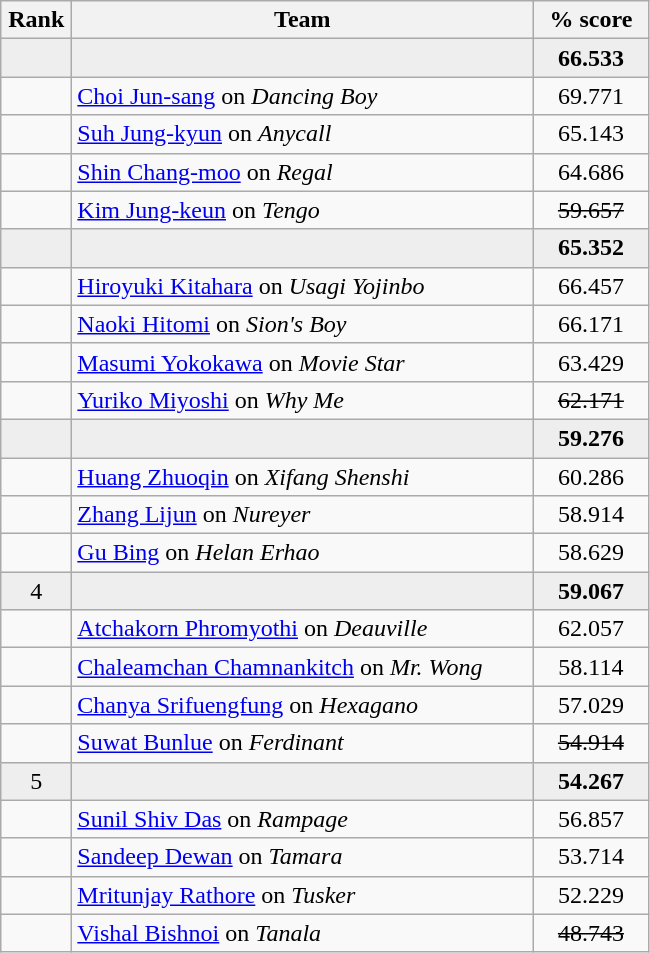<table class="wikitable" style="text-align:center">
<tr>
<th width=40>Rank</th>
<th width=300>Team</th>
<th width=70>% score</th>
</tr>
<tr bgcolor=eeeeee>
<td></td>
<td align=left></td>
<td><strong>66.533</strong></td>
</tr>
<tr>
<td></td>
<td align=left><a href='#'>Choi Jun-sang</a> on <em>Dancing Boy</em></td>
<td>69.771</td>
</tr>
<tr>
<td></td>
<td align=left><a href='#'>Suh Jung-kyun</a> on <em>Anycall</em></td>
<td>65.143</td>
</tr>
<tr>
<td></td>
<td align=left><a href='#'>Shin Chang-moo</a> on <em>Regal</em></td>
<td>64.686</td>
</tr>
<tr>
<td></td>
<td align=left><a href='#'>Kim Jung-keun</a> on <em>Tengo</em></td>
<td><s>59.657</s></td>
</tr>
<tr bgcolor=eeeeee>
<td></td>
<td align=left></td>
<td><strong>65.352</strong></td>
</tr>
<tr>
<td></td>
<td align=left><a href='#'>Hiroyuki Kitahara</a> on <em>Usagi Yojinbo</em></td>
<td>66.457</td>
</tr>
<tr>
<td></td>
<td align=left><a href='#'>Naoki Hitomi</a> on <em>Sion's Boy</em></td>
<td>66.171</td>
</tr>
<tr>
<td></td>
<td align=left><a href='#'>Masumi Yokokawa</a> on <em>Movie Star</em></td>
<td>63.429</td>
</tr>
<tr>
<td></td>
<td align=left><a href='#'>Yuriko Miyoshi</a> on <em>Why Me </em></td>
<td><s>62.171</s></td>
</tr>
<tr bgcolor=eeeeee>
<td></td>
<td align=left></td>
<td><strong>59.276</strong></td>
</tr>
<tr>
<td></td>
<td align=left><a href='#'>Huang Zhuoqin</a> on <em>Xifang Shenshi</em></td>
<td>60.286</td>
</tr>
<tr>
<td></td>
<td align=left><a href='#'>Zhang Lijun</a> on <em>Nureyer</em></td>
<td>58.914</td>
</tr>
<tr>
<td></td>
<td align=left><a href='#'>Gu Bing</a> on <em>Helan Erhao</em></td>
<td>58.629</td>
</tr>
<tr bgcolor=eeeeee>
<td>4</td>
<td align=left></td>
<td><strong>59.067</strong></td>
</tr>
<tr>
<td></td>
<td align=left><a href='#'>Atchakorn Phromyothi</a> on <em>Deauville</em></td>
<td>62.057</td>
</tr>
<tr>
<td></td>
<td align=left><a href='#'>Chaleamchan Chamnankitch</a> on <em>Mr. Wong</em></td>
<td>58.114</td>
</tr>
<tr>
<td></td>
<td align=left><a href='#'>Chanya Srifuengfung</a> on <em>Hexagano </em></td>
<td>57.029</td>
</tr>
<tr>
<td></td>
<td align=left><a href='#'>Suwat Bunlue</a> on <em>Ferdinant</em></td>
<td><s>54.914</s></td>
</tr>
<tr bgcolor=eeeeee>
<td>5</td>
<td align=left></td>
<td><strong>54.267</strong></td>
</tr>
<tr>
<td></td>
<td align=left><a href='#'>Sunil Shiv Das</a> on <em>Rampage </em></td>
<td>56.857</td>
</tr>
<tr>
<td></td>
<td align=left><a href='#'>Sandeep Dewan</a> on <em>Tamara </em></td>
<td>53.714</td>
</tr>
<tr>
<td></td>
<td align=left><a href='#'>Mritunjay Rathore</a> on <em>Tusker</em></td>
<td>52.229</td>
</tr>
<tr>
<td></td>
<td align=left><a href='#'>Vishal Bishnoi</a> on <em>Tanala</em></td>
<td><s>48.743</s></td>
</tr>
</table>
